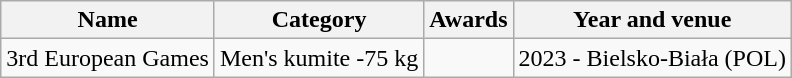<table class="wikitable">
<tr>
<th>Name</th>
<th>Category</th>
<th>Awards</th>
<th>Year and venue</th>
</tr>
<tr>
<td>3rd European Games</td>
<td>Men's kumite -75 kg</td>
<td></td>
<td>2023 - Bielsko-Biała (POL)</td>
</tr>
</table>
